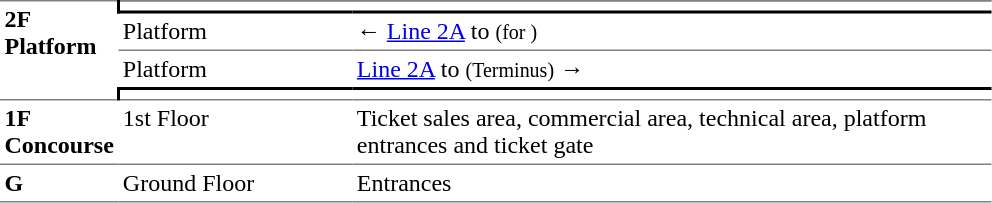<table border="0" cellspacing="0" cellpadding="3" frame="hsides" rules="rows">
<tr>
<td style="border-bottom:solid 1px gray;vertical-align:top;border-top:solid 1px gray;" rowspan=5;><strong>2F<br>Platform</strong></td>
</tr>
<tr>
<td style="border-top:solid 1px gray;border-right:solid 2px black;border-left:solid 2px black;border-bottom:solid 2px black;text-align:center;" colspan=2></td>
</tr>
<tr>
<td style="border-bottom:solid 1px gray;" width=150>Platform</td>
<td>←  <a href='#'>Line 2A</a> to  <small>(for )</small></td>
</tr>
<tr>
<td style="border-bottom:solid 1px gray;" width=150>Platform</td>
<td style="border-bottom:solid 1px gray;" width=390>  <a href='#'>Line 2A</a> to  <small>(Terminus)</small> →</td>
</tr>
<tr>
<td style="border-top:solid 2px black;border-right:solid 2px black;border-left:solid 2px black;border-bottom:solid 1px gray;text-align:center;" colspan=2></td>
</tr>
<tr>
<td style="vertical-align:top"><strong>1F<br>Concourse</strong></td>
<td style="vertical-align:top">1st Floor</td>
<td style="vertical-align:top">Ticket sales area, commercial area, technical area, platform entrances and ticket gate</td>
</tr>
<tr>
<td style="border-bottom:solid 1px gray;border-top:solid 1px gray; vertical-align:top" width=50><strong>G</strong></td>
<td style="border-top:solid 1px gray;border-bottom:solid 1px gray; vertical-align:top" width=100>Ground Floor</td>
<td style="border-top:solid 1px gray;border-bottom:solid 1px gray; vertical-align:top" width=420>Entrances</td>
</tr>
</table>
